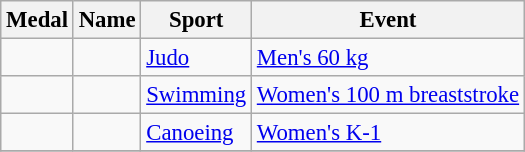<table class="wikitable sortable" style="font-size:95%">
<tr>
<th>Medal</th>
<th>Name</th>
<th>Sport</th>
<th>Event</th>
</tr>
<tr>
<td></td>
<td></td>
<td><a href='#'>Judo</a></td>
<td><a href='#'>Men's 60 kg</a></td>
</tr>
<tr>
<td></td>
<td></td>
<td><a href='#'>Swimming</a></td>
<td><a href='#'>Women's 100 m breaststroke</a></td>
</tr>
<tr>
<td></td>
<td></td>
<td><a href='#'>Canoeing</a></td>
<td><a href='#'>Women's K-1</a></td>
</tr>
<tr>
</tr>
</table>
